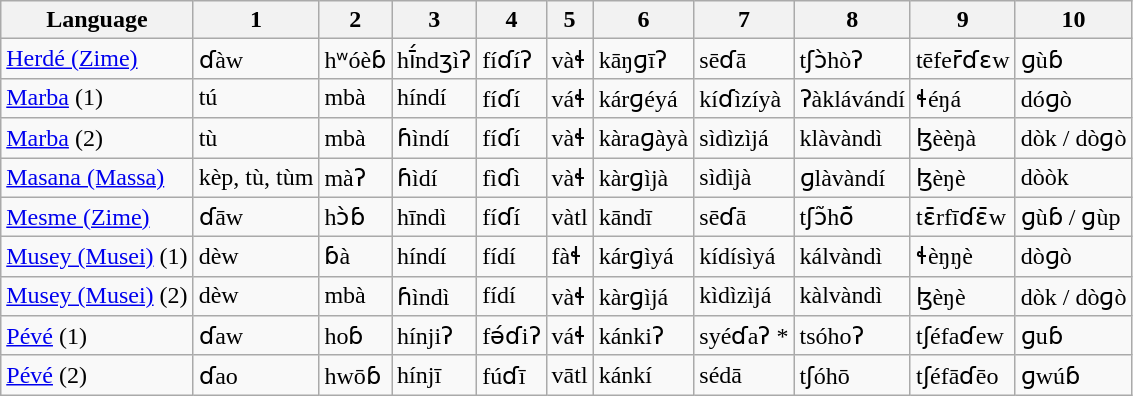<table class="wikitable sortable">
<tr>
<th>Language</th>
<th>1</th>
<th>2</th>
<th>3</th>
<th>4</th>
<th>5</th>
<th>6</th>
<th>7</th>
<th>8</th>
<th>9</th>
<th>10</th>
</tr>
<tr>
<td><a href='#'>Herdé (Zime)</a></td>
<td>ɗàw</td>
<td>hʷóèɓ</td>
<td>hī́ndʒìʔ</td>
<td>fíɗíʔ</td>
<td>vàɬ</td>
<td>kāŋɡīʔ</td>
<td>sēɗā</td>
<td>tʃɔ̀hòʔ</td>
<td>tēfer̄ɗɛw</td>
<td>ɡùɓ</td>
</tr>
<tr>
<td><a href='#'>Marba</a> (1)</td>
<td>tú</td>
<td>mbà</td>
<td>híndí</td>
<td>fíɗí</td>
<td>váɬ</td>
<td>kárɡéyá</td>
<td>kíɗìzíyà</td>
<td>ʔàklávándí</td>
<td>ɬéŋá</td>
<td>dóɡò</td>
</tr>
<tr>
<td><a href='#'>Marba</a> (2)</td>
<td>tù</td>
<td>mbà</td>
<td>ɦìndí</td>
<td>fíɗí</td>
<td>vàɬ</td>
<td>kàraɡàyà</td>
<td>sìdìzìjá</td>
<td>klàvàndì</td>
<td>ɮèèŋà</td>
<td>dòk / dòɡò</td>
</tr>
<tr>
<td><a href='#'>Masana (Massa)</a></td>
<td>kèp, tù, tùm</td>
<td>màʔ</td>
<td>ɦìdí</td>
<td>fìɗì</td>
<td>vàɬ</td>
<td>kàrɡìjà</td>
<td>sìdìjà</td>
<td>ɡlàvàndí</td>
<td>ɮèŋè</td>
<td>dòòk</td>
</tr>
<tr>
<td><a href='#'>Mesme (Zime)</a></td>
<td>ɗāw</td>
<td>hɔ̀ɓ</td>
<td>hīndì</td>
<td>fíɗí</td>
<td>vàtl</td>
<td>kāndī</td>
<td>sēɗā</td>
<td>tʃɔ̃hō̃</td>
<td>tɛ̄rfīɗɛ̄w</td>
<td>ɡùɓ / ɡùp</td>
</tr>
<tr>
<td><a href='#'>Musey (Musei)</a> (1)</td>
<td>dèw</td>
<td>ɓà</td>
<td>híndí</td>
<td>fídí</td>
<td>fàɬ</td>
<td>kárɡìyá</td>
<td>kídísìyá</td>
<td>kálvàndì</td>
<td>ɬèŋŋè</td>
<td>dòɡò</td>
</tr>
<tr>
<td><a href='#'>Musey (Musei)</a> (2)</td>
<td>dèw</td>
<td>mbà</td>
<td>ɦìndì</td>
<td>fídí</td>
<td>vàɬ</td>
<td>kàrɡìjá</td>
<td>kìdìzìjá</td>
<td>kàlvàndì</td>
<td>ɮèŋè</td>
<td>dòk / dòɡò</td>
</tr>
<tr>
<td><a href='#'>Pévé</a> (1)</td>
<td>ɗaw</td>
<td>hoɓ</td>
<td>hínjiʔ</td>
<td>fə́ɗiʔ</td>
<td>váɬ</td>
<td>kánkiʔ</td>
<td>syéɗaʔ *</td>
<td>tsóhoʔ</td>
<td>tʃéfaɗew</td>
<td>ɡuɓ</td>
</tr>
<tr>
<td><a href='#'>Pévé</a> (2)</td>
<td>ɗao</td>
<td>hwōɓ</td>
<td>hínjī</td>
<td>fúɗī</td>
<td>vātl</td>
<td>kánkí</td>
<td>sédā</td>
<td>tʃóhō</td>
<td>tʃéfāɗēo</td>
<td>ɡwúɓ</td>
</tr>
</table>
